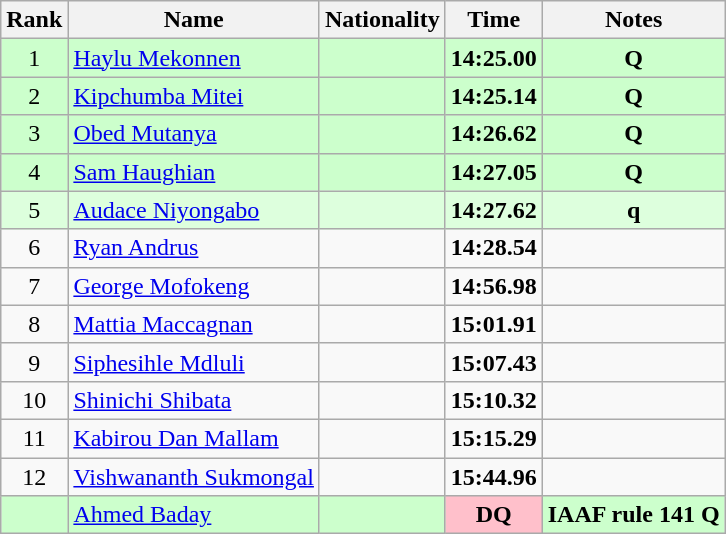<table class="wikitable sortable" style="text-align:center">
<tr>
<th>Rank</th>
<th>Name</th>
<th>Nationality</th>
<th>Time</th>
<th>Notes</th>
</tr>
<tr bgcolor=ccffcc>
<td>1</td>
<td align=left><a href='#'>Haylu Mekonnen</a></td>
<td align=left></td>
<td><strong>14:25.00</strong></td>
<td><strong>Q</strong></td>
</tr>
<tr bgcolor=ccffcc>
<td>2</td>
<td align=left><a href='#'>Kipchumba Mitei</a></td>
<td align=left></td>
<td><strong>14:25.14</strong></td>
<td><strong>Q</strong></td>
</tr>
<tr bgcolor=ccffcc>
<td>3</td>
<td align=left><a href='#'>Obed Mutanya</a></td>
<td align=left></td>
<td><strong>14:26.62</strong></td>
<td><strong>Q</strong></td>
</tr>
<tr bgcolor=ccffcc>
<td>4</td>
<td align=left><a href='#'>Sam Haughian</a></td>
<td align=left></td>
<td><strong>14:27.05</strong></td>
<td><strong>Q</strong></td>
</tr>
<tr bgcolor=ddffdd>
<td>5</td>
<td align=left><a href='#'>Audace Niyongabo</a></td>
<td align=left></td>
<td><strong>14:27.62</strong></td>
<td><strong>q</strong></td>
</tr>
<tr>
<td>6</td>
<td align=left><a href='#'>Ryan Andrus</a></td>
<td align=left></td>
<td><strong>14:28.54</strong></td>
<td></td>
</tr>
<tr>
<td>7</td>
<td align=left><a href='#'>George Mofokeng</a></td>
<td align=left></td>
<td><strong>14:56.98</strong></td>
<td></td>
</tr>
<tr>
<td>8</td>
<td align=left><a href='#'>Mattia Maccagnan</a></td>
<td align=left></td>
<td><strong>15:01.91</strong></td>
<td></td>
</tr>
<tr>
<td>9</td>
<td align=left><a href='#'>Siphesihle Mdluli</a></td>
<td align=left></td>
<td><strong>15:07.43</strong></td>
<td></td>
</tr>
<tr>
<td>10</td>
<td align=left><a href='#'>Shinichi Shibata</a></td>
<td align=left></td>
<td><strong>15:10.32</strong></td>
<td></td>
</tr>
<tr>
<td>11</td>
<td align=left><a href='#'>Kabirou Dan Mallam</a></td>
<td align=left></td>
<td><strong>15:15.29</strong></td>
<td></td>
</tr>
<tr>
<td>12</td>
<td align=left><a href='#'>Vishwananth Sukmongal</a></td>
<td align=left></td>
<td><strong>15:44.96</strong></td>
<td></td>
</tr>
<tr bgcolor=ccffcc>
<td></td>
<td align=left><a href='#'>Ahmed Baday</a></td>
<td align=left></td>
<td bgcolor=pink><strong>DQ</strong></td>
<td><strong>IAAF rule 141 Q</strong></td>
</tr>
</table>
